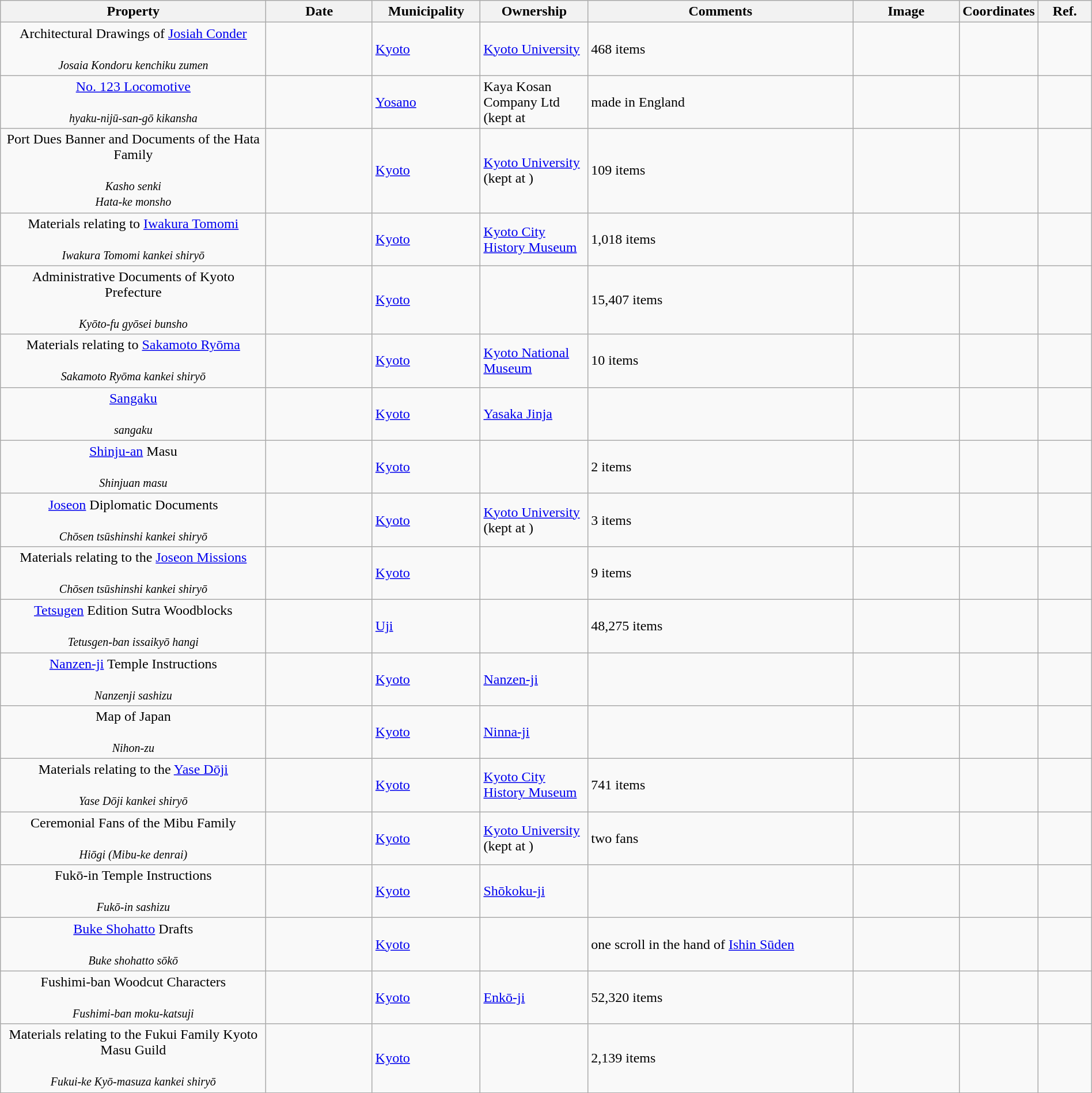<table class="wikitable sortable"  style="width:100%;">
<tr>
<th width="25%" align="left">Property</th>
<th width="10%" align="left">Date</th>
<th width="10%" align="left">Municipality</th>
<th width="10%" align="left">Ownership</th>
<th width="25%" align="left" class="unsortable">Comments</th>
<th width="10%" align="left" class="unsortable">Image</th>
<th width="5%" align="left" class="unsortable">Coordinates</th>
<th width="5%" align="left" class="unsortable">Ref.</th>
</tr>
<tr>
<td align="center">Architectural Drawings of <a href='#'>Josiah Conder</a><br><br><small><em>Josaia Kondoru kenchiku zumen</em></small></td>
<td></td>
<td><a href='#'>Kyoto</a></td>
<td><a href='#'>Kyoto University</a></td>
<td>468 items</td>
<td></td>
<td></td>
<td></td>
</tr>
<tr>
<td align="center"><a href='#'>No. 123 Locomotive</a><br><br><small><em>hyaku-nijū-san-gō kikansha</em></small></td>
<td></td>
<td><a href='#'>Yosano</a></td>
<td>Kaya Kosan Company Ltd<br>(kept at </td>
<td>made in England</td>
<td></td>
<td></td>
<td></td>
</tr>
<tr>
<td align="center">Port Dues Banner and Documents of the Hata Family<br><br><small><em>Kasho senki<br>Hata-ke monsho</em></small></td>
<td></td>
<td><a href='#'>Kyoto</a></td>
<td><a href='#'>Kyoto University</a><br>(kept at )</td>
<td>109 items</td>
<td></td>
<td></td>
<td> </td>
</tr>
<tr>
<td align="center">Materials relating to <a href='#'>Iwakura Tomomi</a><br><br><small><em>Iwakura Tomomi kankei shiryō</em></small></td>
<td></td>
<td><a href='#'>Kyoto</a></td>
<td><a href='#'>Kyoto City History Museum</a></td>
<td>1,018 items</td>
<td></td>
<td></td>
<td></td>
</tr>
<tr>
<td align="center">Administrative Documents of Kyoto Prefecture<br><br><small><em>Kyōto-fu gyōsei bunsho</em></small></td>
<td></td>
<td><a href='#'>Kyoto</a></td>
<td></td>
<td>15,407 items</td>
<td></td>
<td></td>
<td></td>
</tr>
<tr>
<td align="center">Materials relating to <a href='#'>Sakamoto Ryōma</a><br><br><small><em>Sakamoto Ryōma kankei shiryō</em></small></td>
<td></td>
<td><a href='#'>Kyoto</a></td>
<td><a href='#'>Kyoto National Museum</a></td>
<td>10 items</td>
<td></td>
<td></td>
<td></td>
</tr>
<tr>
<td align="center"><a href='#'>Sangaku</a><br><br><small><em>sangaku</em></small></td>
<td></td>
<td><a href='#'>Kyoto</a></td>
<td><a href='#'>Yasaka Jinja</a></td>
<td></td>
<td></td>
<td></td>
<td></td>
</tr>
<tr>
<td align="center"><a href='#'>Shinju-an</a> Masu<br><br><small><em>Shinjuan masu</em></small></td>
<td></td>
<td><a href='#'>Kyoto</a></td>
<td></td>
<td>2 items</td>
<td></td>
<td></td>
<td></td>
</tr>
<tr>
<td align="center"><a href='#'>Joseon</a> Diplomatic Documents<br><br><small><em>Chōsen tsūshinshi kankei shiryō</em></small></td>
<td></td>
<td><a href='#'>Kyoto</a></td>
<td><a href='#'>Kyoto University</a><br>(kept at )</td>
<td>3 items</td>
<td></td>
<td></td>
<td></td>
</tr>
<tr>
<td align="center">Materials relating to the <a href='#'>Joseon Missions</a><br><br><small><em>Chōsen tsūshinshi kankei shiryō</em></small></td>
<td></td>
<td><a href='#'>Kyoto</a></td>
<td></td>
<td>9 items</td>
<td></td>
<td></td>
<td></td>
</tr>
<tr>
<td align="center"><a href='#'>Tetsugen</a> Edition Sutra Woodblocks<br><br><small><em>Tetusgen-ban issaikyō hangi</em></small></td>
<td></td>
<td><a href='#'>Uji</a></td>
<td></td>
<td>48,275 items</td>
<td></td>
<td></td>
<td></td>
</tr>
<tr>
<td align="center"><a href='#'>Nanzen-ji</a> Temple Instructions<br><br><small><em>Nanzenji sashizu</em></small></td>
<td></td>
<td><a href='#'>Kyoto</a></td>
<td><a href='#'>Nanzen-ji</a></td>
<td></td>
<td></td>
<td></td>
<td></td>
</tr>
<tr>
<td align="center">Map of Japan<br><br><small><em>Nihon-zu</em></small></td>
<td></td>
<td><a href='#'>Kyoto</a></td>
<td><a href='#'>Ninna-ji</a></td>
<td></td>
<td></td>
<td></td>
<td></td>
</tr>
<tr>
<td align="center">Materials relating to the <a href='#'>Yase Dōji</a><br><br><small><em>Yase Dōji kankei shiryō</em></small></td>
<td></td>
<td><a href='#'>Kyoto</a></td>
<td><a href='#'>Kyoto City History Museum</a></td>
<td>741 items</td>
<td></td>
<td></td>
<td></td>
</tr>
<tr>
<td align="center">Ceremonial Fans of the Mibu Family<br><br><small><em>Hiōgi (Mibu-ke denrai)</em></small></td>
<td></td>
<td><a href='#'>Kyoto</a></td>
<td><a href='#'>Kyoto University</a><br>(kept at )</td>
<td>two fans</td>
<td></td>
<td></td>
<td></td>
</tr>
<tr>
<td align="center">Fukō-in Temple Instructions<br><br><small><em>Fukō-in sashizu</em></small></td>
<td></td>
<td><a href='#'>Kyoto</a></td>
<td><a href='#'>Shōkoku-ji</a></td>
<td></td>
<td></td>
<td></td>
<td></td>
</tr>
<tr>
<td align="center"><a href='#'>Buke Shohatto</a> Drafts<br><br><small><em>Buke shohatto sōkō</em></small></td>
<td></td>
<td><a href='#'>Kyoto</a></td>
<td></td>
<td>one scroll in the hand of <a href='#'>Ishin Sūden</a></td>
<td></td>
<td></td>
<td></td>
</tr>
<tr>
<td align="center">Fushimi-ban Woodcut Characters<br><br><small><em>Fushimi-ban moku-katsuji</em></small></td>
<td></td>
<td><a href='#'>Kyoto</a></td>
<td><a href='#'>Enkō-ji</a></td>
<td>52,320 items</td>
<td></td>
<td></td>
<td></td>
</tr>
<tr>
<td align="center">Materials relating to the Fukui Family Kyoto Masu Guild<br><br><small><em>Fukui-ke Kyō-masuza kankei shiryō</em></small></td>
<td></td>
<td><a href='#'>Kyoto</a></td>
<td></td>
<td>2,139 items</td>
<td></td>
<td></td>
<td></td>
</tr>
<tr>
</tr>
</table>
